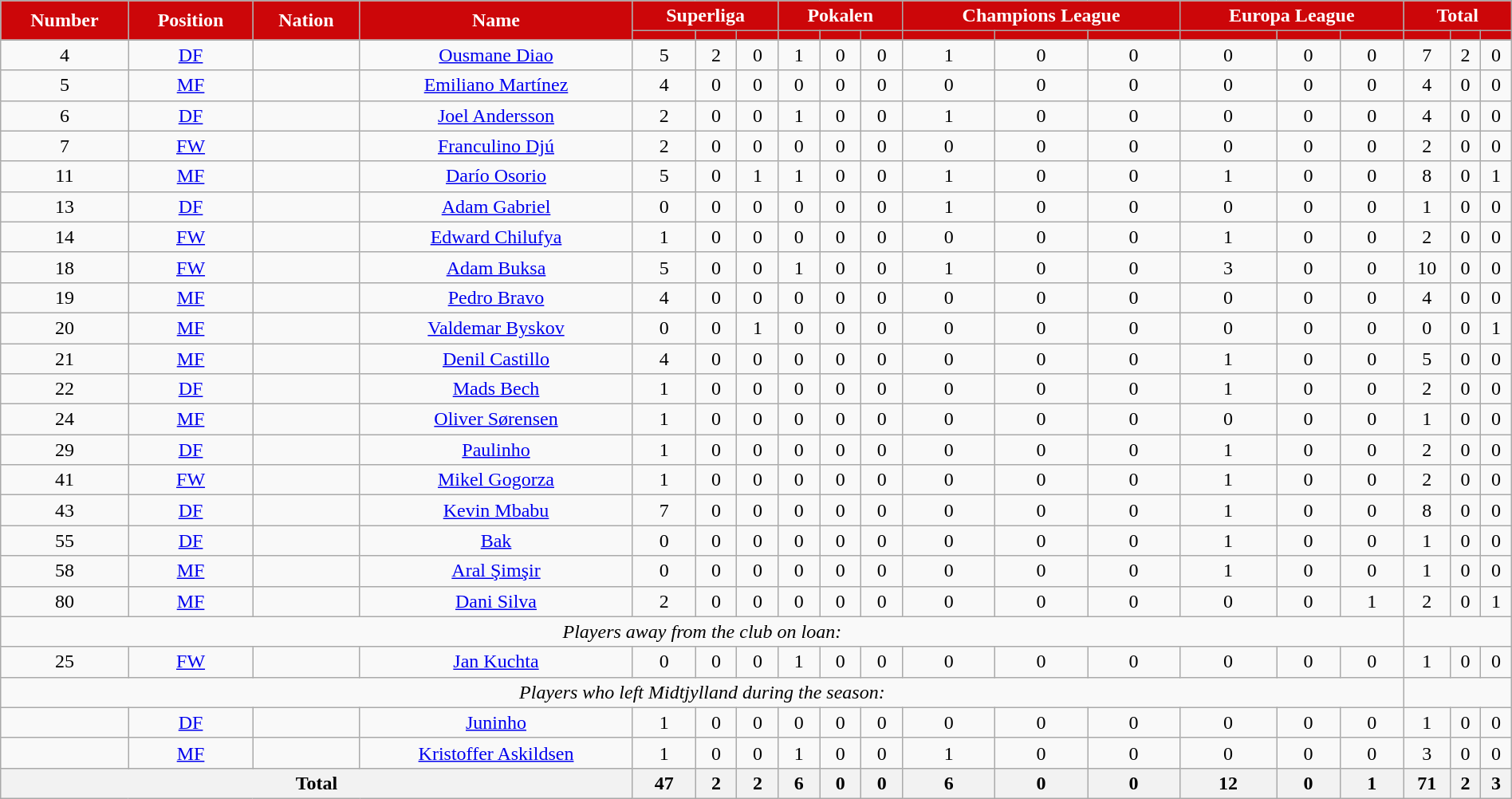<table class="wikitable sortable" style="text-align:center; width:100%">
<tr>
<th rowspan=2 style=background-color:#cc0609;color:#FFFFFF>Number</th>
<th rowspan=2 style=background-color:#cc0609;color:#FFFFFF>Position</th>
<th rowspan=2 style=background-color:#cc0609;color:#FFFFFF>Nation</th>
<th rowspan=2 style=background-color:#cc0609;color:#FFFFFF>Name</th>
<th colspan=3 style=background:#cc0609;color:#FFFFFF>Superliga</th>
<th colspan=3 style=background:#cc0609;color:#FFFFFF>Pokalen</th>
<th colspan=3 style=background:#cc0609;color:#FFFFFF>Champions League</th>
<th colspan=3 style=background:#cc0609;color:#FFFFFF>Europa League</th>
<th colspan=3 style=background:#cc0609;color:#FFFFFF>Total</th>
</tr>
<tr>
<th style=background-color:#cc0609;color:#FFFFFF></th>
<th style=background-color:#cc0609;color:#FFFFFF></th>
<th style=background-color:#cc0609;color:#FFFFFF></th>
<th style=background-color:#cc0609;color:#FFFFFF></th>
<th style=background-color:#cc0609;color:#FFFFFF></th>
<th style=background-color:#cc0609;color:#FFFFFF></th>
<th style=background-color:#cc0609;color:#FFFFFF></th>
<th style=background-color:#cc0609;color:#FFFFFF></th>
<th style=background-color:#cc0609;color:#FFFFFF></th>
<th style=background-color:#cc0609;color:#FFFFFF></th>
<th style=background-color:#cc0609;color:#FFFFFF></th>
<th style=background-color:#cc0609;color:#FFFFFF></th>
<th style=background-color:#cc0609;color:#FFFFFF></th>
<th style=background-color:#cc0609;color:#FFFFFF></th>
<th style=background-color:#cc0609;color:#FFFFFF></th>
</tr>
<tr>
<td>4</td>
<td><a href='#'>DF</a></td>
<td></td>
<td><a href='#'>Ousmane Diao</a></td>
<td>5</td>
<td>2</td>
<td>0</td>
<td>1</td>
<td>0</td>
<td>0</td>
<td>1</td>
<td>0</td>
<td>0</td>
<td>0</td>
<td>0</td>
<td>0</td>
<td>7</td>
<td>2</td>
<td>0</td>
</tr>
<tr>
<td>5</td>
<td><a href='#'>MF</a></td>
<td></td>
<td><a href='#'>Emiliano Martínez</a></td>
<td>4</td>
<td>0</td>
<td>0</td>
<td>0</td>
<td>0</td>
<td>0</td>
<td>0</td>
<td>0</td>
<td>0</td>
<td>0</td>
<td>0</td>
<td>0</td>
<td>4</td>
<td>0</td>
<td>0</td>
</tr>
<tr>
<td>6</td>
<td><a href='#'>DF</a></td>
<td></td>
<td><a href='#'>Joel Andersson</a></td>
<td>2</td>
<td>0</td>
<td>0</td>
<td>1</td>
<td>0</td>
<td>0</td>
<td>1</td>
<td>0</td>
<td>0</td>
<td>0</td>
<td>0</td>
<td>0</td>
<td>4</td>
<td>0</td>
<td>0</td>
</tr>
<tr>
<td>7</td>
<td><a href='#'>FW</a></td>
<td></td>
<td><a href='#'>Franculino Djú</a></td>
<td>2</td>
<td>0</td>
<td>0</td>
<td>0</td>
<td>0</td>
<td>0</td>
<td>0</td>
<td>0</td>
<td>0</td>
<td>0</td>
<td>0</td>
<td>0</td>
<td>2</td>
<td>0</td>
<td>0</td>
</tr>
<tr>
<td>11</td>
<td><a href='#'>MF</a></td>
<td></td>
<td><a href='#'>Darío Osorio</a></td>
<td>5</td>
<td>0</td>
<td>1</td>
<td>1</td>
<td>0</td>
<td>0</td>
<td>1</td>
<td>0</td>
<td>0</td>
<td>1</td>
<td>0</td>
<td>0</td>
<td>8</td>
<td>0</td>
<td>1</td>
</tr>
<tr>
<td>13</td>
<td><a href='#'>DF</a></td>
<td></td>
<td><a href='#'>Adam Gabriel</a></td>
<td>0</td>
<td>0</td>
<td>0</td>
<td>0</td>
<td>0</td>
<td>0</td>
<td>1</td>
<td>0</td>
<td>0</td>
<td>0</td>
<td>0</td>
<td>0</td>
<td>1</td>
<td>0</td>
<td>0</td>
</tr>
<tr>
<td>14</td>
<td><a href='#'>FW</a></td>
<td></td>
<td><a href='#'>Edward Chilufya</a></td>
<td>1</td>
<td>0</td>
<td>0</td>
<td>0</td>
<td>0</td>
<td>0</td>
<td>0</td>
<td>0</td>
<td>0</td>
<td>1</td>
<td>0</td>
<td>0</td>
<td>2</td>
<td>0</td>
<td>0</td>
</tr>
<tr>
<td>18</td>
<td><a href='#'>FW</a></td>
<td></td>
<td><a href='#'>Adam Buksa</a></td>
<td>5</td>
<td>0</td>
<td>0</td>
<td>1</td>
<td>0</td>
<td>0</td>
<td>1</td>
<td>0</td>
<td>0</td>
<td>3</td>
<td>0</td>
<td>0</td>
<td>10</td>
<td>0</td>
<td>0</td>
</tr>
<tr>
<td>19</td>
<td><a href='#'>MF</a></td>
<td></td>
<td><a href='#'>Pedro Bravo</a></td>
<td>4</td>
<td>0</td>
<td>0</td>
<td>0</td>
<td>0</td>
<td>0</td>
<td>0</td>
<td>0</td>
<td>0</td>
<td>0</td>
<td>0</td>
<td>0</td>
<td>4</td>
<td>0</td>
<td>0</td>
</tr>
<tr>
<td>20</td>
<td><a href='#'>MF</a></td>
<td></td>
<td><a href='#'>Valdemar Byskov</a></td>
<td>0</td>
<td>0</td>
<td>1</td>
<td>0</td>
<td>0</td>
<td>0</td>
<td>0</td>
<td>0</td>
<td>0</td>
<td>0</td>
<td>0</td>
<td>0</td>
<td>0</td>
<td>0</td>
<td>1</td>
</tr>
<tr>
<td>21</td>
<td><a href='#'>MF</a></td>
<td></td>
<td><a href='#'>Denil Castillo</a></td>
<td>4</td>
<td>0</td>
<td>0</td>
<td>0</td>
<td>0</td>
<td>0</td>
<td>0</td>
<td>0</td>
<td>0</td>
<td>1</td>
<td>0</td>
<td>0</td>
<td>5</td>
<td>0</td>
<td>0</td>
</tr>
<tr>
<td>22</td>
<td><a href='#'>DF</a></td>
<td></td>
<td><a href='#'>Mads Bech</a></td>
<td>1</td>
<td>0</td>
<td>0</td>
<td>0</td>
<td>0</td>
<td>0</td>
<td>0</td>
<td>0</td>
<td>0</td>
<td>1</td>
<td>0</td>
<td>0</td>
<td>2</td>
<td>0</td>
<td>0</td>
</tr>
<tr>
<td>24</td>
<td><a href='#'>MF</a></td>
<td></td>
<td><a href='#'>Oliver Sørensen</a></td>
<td>1</td>
<td>0</td>
<td>0</td>
<td>0</td>
<td>0</td>
<td>0</td>
<td>0</td>
<td>0</td>
<td>0</td>
<td>0</td>
<td>0</td>
<td>0</td>
<td>1</td>
<td>0</td>
<td>0</td>
</tr>
<tr>
<td>29</td>
<td><a href='#'>DF</a></td>
<td></td>
<td><a href='#'>Paulinho</a></td>
<td>1</td>
<td>0</td>
<td>0</td>
<td>0</td>
<td>0</td>
<td>0</td>
<td>0</td>
<td>0</td>
<td>0</td>
<td>1</td>
<td>0</td>
<td>0</td>
<td>2</td>
<td>0</td>
<td>0</td>
</tr>
<tr>
<td>41</td>
<td><a href='#'>FW</a></td>
<td></td>
<td><a href='#'>Mikel Gogorza</a></td>
<td>1</td>
<td>0</td>
<td>0</td>
<td>0</td>
<td>0</td>
<td>0</td>
<td>0</td>
<td>0</td>
<td>0</td>
<td>1</td>
<td>0</td>
<td>0</td>
<td>2</td>
<td>0</td>
<td>0</td>
</tr>
<tr>
<td>43</td>
<td><a href='#'>DF</a></td>
<td></td>
<td><a href='#'>Kevin Mbabu</a></td>
<td>7</td>
<td>0</td>
<td>0</td>
<td>0</td>
<td>0</td>
<td>0</td>
<td>0</td>
<td>0</td>
<td>0</td>
<td>1</td>
<td>0</td>
<td>0</td>
<td>8</td>
<td>0</td>
<td>0</td>
</tr>
<tr>
<td>55</td>
<td><a href='#'>DF</a></td>
<td></td>
<td><a href='#'>Bak</a></td>
<td>0</td>
<td>0</td>
<td>0</td>
<td>0</td>
<td>0</td>
<td>0</td>
<td>0</td>
<td>0</td>
<td>0</td>
<td>1</td>
<td>0</td>
<td>0</td>
<td>1</td>
<td>0</td>
<td>0</td>
</tr>
<tr>
<td>58</td>
<td><a href='#'>MF</a></td>
<td> </td>
<td><a href='#'>Aral Şimşir</a></td>
<td>0</td>
<td>0</td>
<td>0</td>
<td>0</td>
<td>0</td>
<td>0</td>
<td>0</td>
<td>0</td>
<td>0</td>
<td>1</td>
<td>0</td>
<td>0</td>
<td>1</td>
<td>0</td>
<td>0</td>
</tr>
<tr>
<td>80</td>
<td><a href='#'>MF</a></td>
<td></td>
<td><a href='#'>Dani Silva</a></td>
<td>2</td>
<td>0</td>
<td>0</td>
<td>0</td>
<td>0</td>
<td>0</td>
<td>0</td>
<td>0</td>
<td>0</td>
<td>0</td>
<td>0</td>
<td>1</td>
<td>2</td>
<td>0</td>
<td>1</td>
</tr>
<tr>
<td colspan="16"><em>Players away from the club on loan:</em></td>
</tr>
<tr>
<td>25</td>
<td><a href='#'>FW</a></td>
<td></td>
<td><a href='#'>Jan Kuchta</a></td>
<td>0</td>
<td>0</td>
<td>0</td>
<td>1</td>
<td>0</td>
<td>0</td>
<td>0</td>
<td>0</td>
<td>0</td>
<td>0</td>
<td>0</td>
<td>0</td>
<td>1</td>
<td>0</td>
<td>0</td>
</tr>
<tr>
<td colspan="16"><em>Players who left Midtjylland during the season:</em></td>
</tr>
<tr>
<td></td>
<td><a href='#'>DF</a></td>
<td></td>
<td><a href='#'>Juninho</a></td>
<td>1</td>
<td>0</td>
<td>0</td>
<td>0</td>
<td>0</td>
<td>0</td>
<td>0</td>
<td>0</td>
<td>0</td>
<td>0</td>
<td>0</td>
<td>0</td>
<td>1</td>
<td>0</td>
<td>0</td>
</tr>
<tr>
<td></td>
<td><a href='#'>MF</a></td>
<td></td>
<td><a href='#'>Kristoffer Askildsen</a></td>
<td>1</td>
<td>0</td>
<td>0</td>
<td>1</td>
<td>0</td>
<td>0</td>
<td>1</td>
<td>0</td>
<td>0</td>
<td>0</td>
<td>0</td>
<td>0</td>
<td>3</td>
<td>0</td>
<td>0</td>
</tr>
<tr>
<th colspan=4>Total</th>
<th>47</th>
<th>2</th>
<th>2</th>
<th>6</th>
<th>0</th>
<th>0</th>
<th>6</th>
<th>0</th>
<th>0</th>
<th>12</th>
<th>0</th>
<th>1</th>
<th>71</th>
<th>2</th>
<th>3</th>
</tr>
</table>
